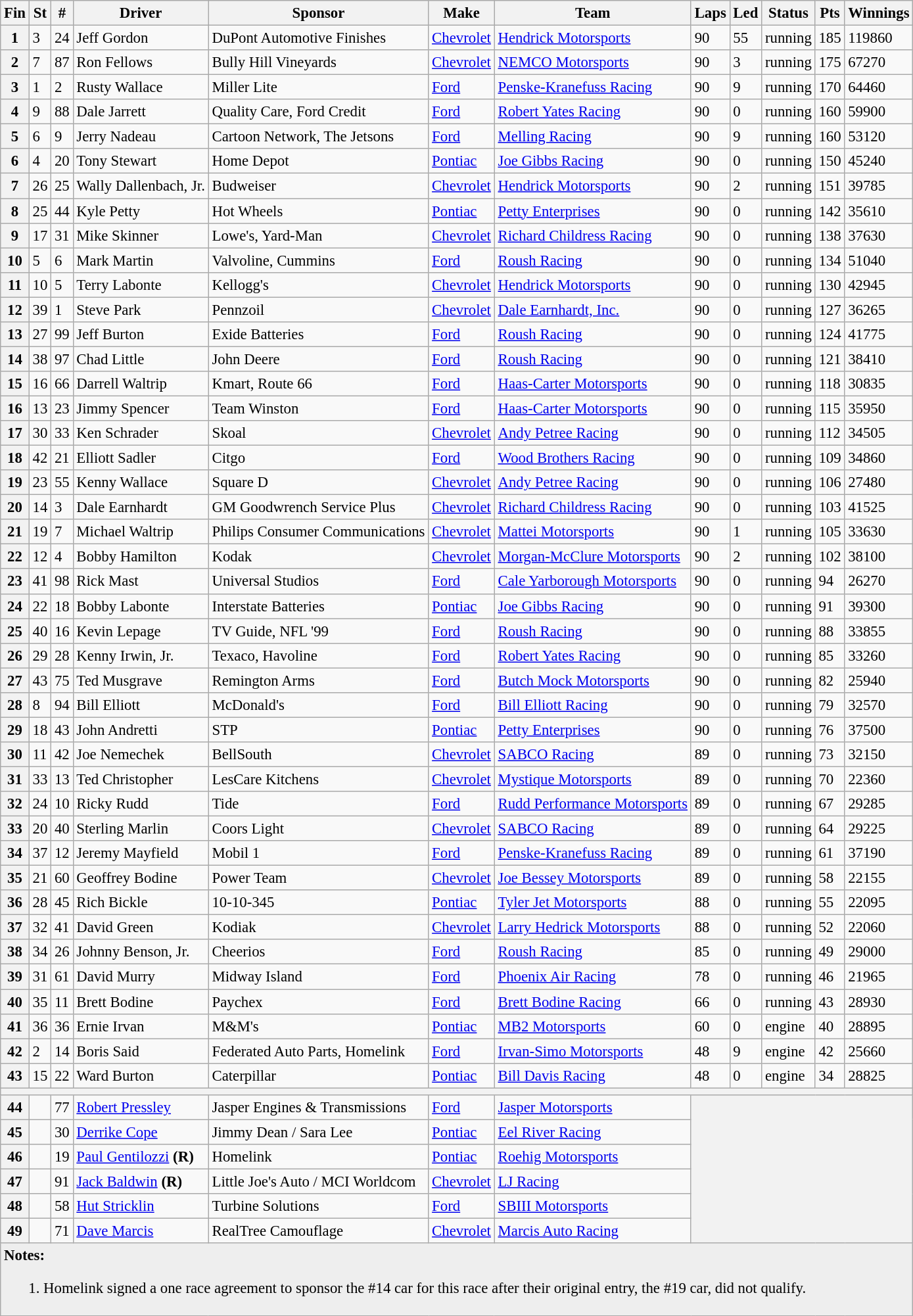<table class="sortable wikitable" style="font-size:95%">
<tr>
<th>Fin</th>
<th>St</th>
<th>#</th>
<th>Driver</th>
<th>Sponsor</th>
<th>Make</th>
<th>Team</th>
<th>Laps</th>
<th>Led</th>
<th>Status</th>
<th>Pts</th>
<th>Winnings</th>
</tr>
<tr>
<th>1</th>
<td>3</td>
<td>24</td>
<td>Jeff Gordon</td>
<td>DuPont Automotive Finishes</td>
<td><a href='#'>Chevrolet</a></td>
<td><a href='#'>Hendrick Motorsports</a></td>
<td>90</td>
<td>55</td>
<td>running</td>
<td>185</td>
<td>119860</td>
</tr>
<tr>
<th>2</th>
<td>7</td>
<td>87</td>
<td>Ron Fellows</td>
<td>Bully Hill Vineyards</td>
<td><a href='#'>Chevrolet</a></td>
<td><a href='#'>NEMCO Motorsports</a></td>
<td>90</td>
<td>3</td>
<td>running</td>
<td>175</td>
<td>67270</td>
</tr>
<tr>
<th>3</th>
<td>1</td>
<td>2</td>
<td>Rusty Wallace</td>
<td>Miller Lite</td>
<td><a href='#'>Ford</a></td>
<td><a href='#'>Penske-Kranefuss Racing</a></td>
<td>90</td>
<td>9</td>
<td>running</td>
<td>170</td>
<td>64460</td>
</tr>
<tr>
<th>4</th>
<td>9</td>
<td>88</td>
<td>Dale Jarrett</td>
<td>Quality Care, Ford Credit</td>
<td><a href='#'>Ford</a></td>
<td><a href='#'>Robert Yates Racing</a></td>
<td>90</td>
<td>0</td>
<td>running</td>
<td>160</td>
<td>59900</td>
</tr>
<tr>
<th>5</th>
<td>6</td>
<td>9</td>
<td>Jerry Nadeau</td>
<td>Cartoon Network, The Jetsons</td>
<td><a href='#'>Ford</a></td>
<td><a href='#'>Melling Racing</a></td>
<td>90</td>
<td>9</td>
<td>running</td>
<td>160</td>
<td>53120</td>
</tr>
<tr>
<th>6</th>
<td>4</td>
<td>20</td>
<td>Tony Stewart</td>
<td>Home Depot</td>
<td><a href='#'>Pontiac</a></td>
<td><a href='#'>Joe Gibbs Racing</a></td>
<td>90</td>
<td>0</td>
<td>running</td>
<td>150</td>
<td>45240</td>
</tr>
<tr>
<th>7</th>
<td>26</td>
<td>25</td>
<td>Wally Dallenbach, Jr.</td>
<td>Budweiser</td>
<td><a href='#'>Chevrolet</a></td>
<td><a href='#'>Hendrick Motorsports</a></td>
<td>90</td>
<td>2</td>
<td>running</td>
<td>151</td>
<td>39785</td>
</tr>
<tr>
<th>8</th>
<td>25</td>
<td>44</td>
<td>Kyle Petty</td>
<td>Hot Wheels</td>
<td><a href='#'>Pontiac</a></td>
<td><a href='#'>Petty Enterprises</a></td>
<td>90</td>
<td>0</td>
<td>running</td>
<td>142</td>
<td>35610</td>
</tr>
<tr>
<th>9</th>
<td>17</td>
<td>31</td>
<td>Mike Skinner</td>
<td>Lowe's, Yard-Man</td>
<td><a href='#'>Chevrolet</a></td>
<td><a href='#'>Richard Childress Racing</a></td>
<td>90</td>
<td>0</td>
<td>running</td>
<td>138</td>
<td>37630</td>
</tr>
<tr>
<th>10</th>
<td>5</td>
<td>6</td>
<td>Mark Martin</td>
<td>Valvoline, Cummins</td>
<td><a href='#'>Ford</a></td>
<td><a href='#'>Roush Racing</a></td>
<td>90</td>
<td>0</td>
<td>running</td>
<td>134</td>
<td>51040</td>
</tr>
<tr>
<th>11</th>
<td>10</td>
<td>5</td>
<td>Terry Labonte</td>
<td>Kellogg's</td>
<td><a href='#'>Chevrolet</a></td>
<td><a href='#'>Hendrick Motorsports</a></td>
<td>90</td>
<td>0</td>
<td>running</td>
<td>130</td>
<td>42945</td>
</tr>
<tr>
<th>12</th>
<td>39</td>
<td>1</td>
<td>Steve Park</td>
<td>Pennzoil</td>
<td><a href='#'>Chevrolet</a></td>
<td><a href='#'>Dale Earnhardt, Inc.</a></td>
<td>90</td>
<td>0</td>
<td>running</td>
<td>127</td>
<td>36265</td>
</tr>
<tr>
<th>13</th>
<td>27</td>
<td>99</td>
<td>Jeff Burton</td>
<td>Exide Batteries</td>
<td><a href='#'>Ford</a></td>
<td><a href='#'>Roush Racing</a></td>
<td>90</td>
<td>0</td>
<td>running</td>
<td>124</td>
<td>41775</td>
</tr>
<tr>
<th>14</th>
<td>38</td>
<td>97</td>
<td>Chad Little</td>
<td>John Deere</td>
<td><a href='#'>Ford</a></td>
<td><a href='#'>Roush Racing</a></td>
<td>90</td>
<td>0</td>
<td>running</td>
<td>121</td>
<td>38410</td>
</tr>
<tr>
<th>15</th>
<td>16</td>
<td>66</td>
<td>Darrell Waltrip</td>
<td>Kmart, Route 66</td>
<td><a href='#'>Ford</a></td>
<td><a href='#'>Haas-Carter Motorsports</a></td>
<td>90</td>
<td>0</td>
<td>running</td>
<td>118</td>
<td>30835</td>
</tr>
<tr>
<th>16</th>
<td>13</td>
<td>23</td>
<td>Jimmy Spencer</td>
<td>Team Winston</td>
<td><a href='#'>Ford</a></td>
<td><a href='#'>Haas-Carter Motorsports</a></td>
<td>90</td>
<td>0</td>
<td>running</td>
<td>115</td>
<td>35950</td>
</tr>
<tr>
<th>17</th>
<td>30</td>
<td>33</td>
<td>Ken Schrader</td>
<td>Skoal</td>
<td><a href='#'>Chevrolet</a></td>
<td><a href='#'>Andy Petree Racing</a></td>
<td>90</td>
<td>0</td>
<td>running</td>
<td>112</td>
<td>34505</td>
</tr>
<tr>
<th>18</th>
<td>42</td>
<td>21</td>
<td>Elliott Sadler</td>
<td>Citgo</td>
<td><a href='#'>Ford</a></td>
<td><a href='#'>Wood Brothers Racing</a></td>
<td>90</td>
<td>0</td>
<td>running</td>
<td>109</td>
<td>34860</td>
</tr>
<tr>
<th>19</th>
<td>23</td>
<td>55</td>
<td>Kenny Wallace</td>
<td>Square D</td>
<td><a href='#'>Chevrolet</a></td>
<td><a href='#'>Andy Petree Racing</a></td>
<td>90</td>
<td>0</td>
<td>running</td>
<td>106</td>
<td>27480</td>
</tr>
<tr>
<th>20</th>
<td>14</td>
<td>3</td>
<td>Dale Earnhardt</td>
<td>GM Goodwrench Service Plus</td>
<td><a href='#'>Chevrolet</a></td>
<td><a href='#'>Richard Childress Racing</a></td>
<td>90</td>
<td>0</td>
<td>running</td>
<td>103</td>
<td>41525</td>
</tr>
<tr>
<th>21</th>
<td>19</td>
<td>7</td>
<td>Michael Waltrip</td>
<td>Philips Consumer Communications</td>
<td><a href='#'>Chevrolet</a></td>
<td><a href='#'>Mattei Motorsports</a></td>
<td>90</td>
<td>1</td>
<td>running</td>
<td>105</td>
<td>33630</td>
</tr>
<tr>
<th>22</th>
<td>12</td>
<td>4</td>
<td>Bobby Hamilton</td>
<td>Kodak</td>
<td><a href='#'>Chevrolet</a></td>
<td><a href='#'>Morgan-McClure Motorsports</a></td>
<td>90</td>
<td>2</td>
<td>running</td>
<td>102</td>
<td>38100</td>
</tr>
<tr>
<th>23</th>
<td>41</td>
<td>98</td>
<td>Rick Mast</td>
<td>Universal Studios</td>
<td><a href='#'>Ford</a></td>
<td><a href='#'>Cale Yarborough Motorsports</a></td>
<td>90</td>
<td>0</td>
<td>running</td>
<td>94</td>
<td>26270</td>
</tr>
<tr>
<th>24</th>
<td>22</td>
<td>18</td>
<td>Bobby Labonte</td>
<td>Interstate Batteries</td>
<td><a href='#'>Pontiac</a></td>
<td><a href='#'>Joe Gibbs Racing</a></td>
<td>90</td>
<td>0</td>
<td>running</td>
<td>91</td>
<td>39300</td>
</tr>
<tr>
<th>25</th>
<td>40</td>
<td>16</td>
<td>Kevin Lepage</td>
<td>TV Guide, NFL '99</td>
<td><a href='#'>Ford</a></td>
<td><a href='#'>Roush Racing</a></td>
<td>90</td>
<td>0</td>
<td>running</td>
<td>88</td>
<td>33855</td>
</tr>
<tr>
<th>26</th>
<td>29</td>
<td>28</td>
<td>Kenny Irwin, Jr.</td>
<td>Texaco, Havoline</td>
<td><a href='#'>Ford</a></td>
<td><a href='#'>Robert Yates Racing</a></td>
<td>90</td>
<td>0</td>
<td>running</td>
<td>85</td>
<td>33260</td>
</tr>
<tr>
<th>27</th>
<td>43</td>
<td>75</td>
<td>Ted Musgrave</td>
<td>Remington Arms</td>
<td><a href='#'>Ford</a></td>
<td><a href='#'>Butch Mock Motorsports</a></td>
<td>90</td>
<td>0</td>
<td>running</td>
<td>82</td>
<td>25940</td>
</tr>
<tr>
<th>28</th>
<td>8</td>
<td>94</td>
<td>Bill Elliott</td>
<td>McDonald's</td>
<td><a href='#'>Ford</a></td>
<td><a href='#'>Bill Elliott Racing</a></td>
<td>90</td>
<td>0</td>
<td>running</td>
<td>79</td>
<td>32570</td>
</tr>
<tr>
<th>29</th>
<td>18</td>
<td>43</td>
<td>John Andretti</td>
<td>STP</td>
<td><a href='#'>Pontiac</a></td>
<td><a href='#'>Petty Enterprises</a></td>
<td>90</td>
<td>0</td>
<td>running</td>
<td>76</td>
<td>37500</td>
</tr>
<tr>
<th>30</th>
<td>11</td>
<td>42</td>
<td>Joe Nemechek</td>
<td>BellSouth</td>
<td><a href='#'>Chevrolet</a></td>
<td><a href='#'>SABCO Racing</a></td>
<td>89</td>
<td>0</td>
<td>running</td>
<td>73</td>
<td>32150</td>
</tr>
<tr>
<th>31</th>
<td>33</td>
<td>13</td>
<td>Ted Christopher</td>
<td>LesCare Kitchens</td>
<td><a href='#'>Chevrolet</a></td>
<td><a href='#'>Mystique Motorsports</a></td>
<td>89</td>
<td>0</td>
<td>running</td>
<td>70</td>
<td>22360</td>
</tr>
<tr>
<th>32</th>
<td>24</td>
<td>10</td>
<td>Ricky Rudd</td>
<td>Tide</td>
<td><a href='#'>Ford</a></td>
<td><a href='#'>Rudd Performance Motorsports</a></td>
<td>89</td>
<td>0</td>
<td>running</td>
<td>67</td>
<td>29285</td>
</tr>
<tr>
<th>33</th>
<td>20</td>
<td>40</td>
<td>Sterling Marlin</td>
<td>Coors Light</td>
<td><a href='#'>Chevrolet</a></td>
<td><a href='#'>SABCO Racing</a></td>
<td>89</td>
<td>0</td>
<td>running</td>
<td>64</td>
<td>29225</td>
</tr>
<tr>
<th>34</th>
<td>37</td>
<td>12</td>
<td>Jeremy Mayfield</td>
<td>Mobil 1</td>
<td><a href='#'>Ford</a></td>
<td><a href='#'>Penske-Kranefuss Racing</a></td>
<td>89</td>
<td>0</td>
<td>running</td>
<td>61</td>
<td>37190</td>
</tr>
<tr>
<th>35</th>
<td>21</td>
<td>60</td>
<td>Geoffrey Bodine</td>
<td>Power Team</td>
<td><a href='#'>Chevrolet</a></td>
<td><a href='#'>Joe Bessey Motorsports</a></td>
<td>89</td>
<td>0</td>
<td>running</td>
<td>58</td>
<td>22155</td>
</tr>
<tr>
<th>36</th>
<td>28</td>
<td>45</td>
<td>Rich Bickle</td>
<td>10-10-345</td>
<td><a href='#'>Pontiac</a></td>
<td><a href='#'>Tyler Jet Motorsports</a></td>
<td>88</td>
<td>0</td>
<td>running</td>
<td>55</td>
<td>22095</td>
</tr>
<tr>
<th>37</th>
<td>32</td>
<td>41</td>
<td>David Green</td>
<td>Kodiak</td>
<td><a href='#'>Chevrolet</a></td>
<td><a href='#'>Larry Hedrick Motorsports</a></td>
<td>88</td>
<td>0</td>
<td>running</td>
<td>52</td>
<td>22060</td>
</tr>
<tr>
<th>38</th>
<td>34</td>
<td>26</td>
<td>Johnny Benson, Jr.</td>
<td>Cheerios</td>
<td><a href='#'>Ford</a></td>
<td><a href='#'>Roush Racing</a></td>
<td>85</td>
<td>0</td>
<td>running</td>
<td>49</td>
<td>29000</td>
</tr>
<tr>
<th>39</th>
<td>31</td>
<td>61</td>
<td>David Murry</td>
<td>Midway Island</td>
<td><a href='#'>Ford</a></td>
<td><a href='#'>Phoenix Air Racing</a></td>
<td>78</td>
<td>0</td>
<td>running</td>
<td>46</td>
<td>21965</td>
</tr>
<tr>
<th>40</th>
<td>35</td>
<td>11</td>
<td>Brett Bodine</td>
<td>Paychex</td>
<td><a href='#'>Ford</a></td>
<td><a href='#'>Brett Bodine Racing</a></td>
<td>66</td>
<td>0</td>
<td>running</td>
<td>43</td>
<td>28930</td>
</tr>
<tr>
<th>41</th>
<td>36</td>
<td>36</td>
<td>Ernie Irvan</td>
<td>M&M's</td>
<td><a href='#'>Pontiac</a></td>
<td><a href='#'>MB2 Motorsports</a></td>
<td>60</td>
<td>0</td>
<td>engine</td>
<td>40</td>
<td>28895</td>
</tr>
<tr>
<th>42</th>
<td>2</td>
<td>14</td>
<td>Boris Said</td>
<td>Federated Auto Parts, Homelink</td>
<td><a href='#'>Ford</a></td>
<td><a href='#'>Irvan-Simo Motorsports</a></td>
<td>48</td>
<td>9</td>
<td>engine</td>
<td>42</td>
<td>25660</td>
</tr>
<tr>
<th>43</th>
<td>15</td>
<td>22</td>
<td>Ward Burton</td>
<td>Caterpillar</td>
<td><a href='#'>Pontiac</a></td>
<td><a href='#'>Bill Davis Racing</a></td>
<td>48</td>
<td>0</td>
<td>engine</td>
<td>34</td>
<td>28825</td>
</tr>
<tr>
<th colspan="12"></th>
</tr>
<tr>
<th>44</th>
<td></td>
<td>77</td>
<td><a href='#'>Robert Pressley</a></td>
<td>Jasper Engines & Transmissions</td>
<td><a href='#'>Ford</a></td>
<td><a href='#'>Jasper Motorsports</a></td>
<th colspan="5" rowspan="6"></th>
</tr>
<tr>
<th>45</th>
<td></td>
<td>30</td>
<td><a href='#'>Derrike Cope</a></td>
<td>Jimmy Dean / Sara Lee</td>
<td><a href='#'>Pontiac</a></td>
<td><a href='#'>Eel River Racing</a></td>
</tr>
<tr>
<th>46</th>
<td></td>
<td>19</td>
<td><a href='#'>Paul Gentilozzi</a> <strong>(R)</strong></td>
<td>Homelink</td>
<td><a href='#'>Pontiac</a></td>
<td><a href='#'>Roehig Motorsports</a></td>
</tr>
<tr>
<th>47</th>
<td></td>
<td>91</td>
<td><a href='#'>Jack Baldwin</a> <strong>(R)</strong></td>
<td>Little Joe's Auto / MCI Worldcom</td>
<td><a href='#'>Chevrolet</a></td>
<td><a href='#'>LJ Racing</a></td>
</tr>
<tr>
<th>48</th>
<td></td>
<td>58</td>
<td><a href='#'>Hut Stricklin</a></td>
<td>Turbine Solutions</td>
<td><a href='#'>Ford</a></td>
<td><a href='#'>SBIII Motorsports</a></td>
</tr>
<tr>
<th>49</th>
<td></td>
<td>71</td>
<td><a href='#'>Dave Marcis</a></td>
<td>RealTree Camouflage</td>
<td><a href='#'>Chevrolet</a></td>
<td><a href='#'>Marcis Auto Racing</a></td>
</tr>
<tr>
<td colspan="12" style="background:#EEEEEE;"><strong>Notes:</strong><br><ol><li>Homelink signed a one race agreement to sponsor the #14 car for this race after their original entry, the #19 car, did not qualify.</li></ol></td>
</tr>
</table>
